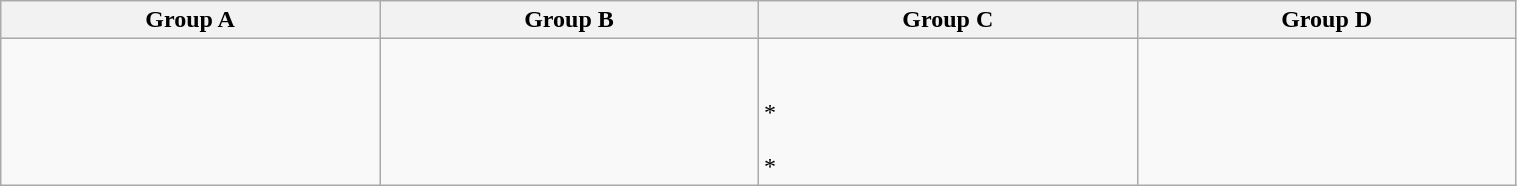<table class="wikitable" width=80%>
<tr>
<th width=25%>Group A</th>
<th width=25%>Group B</th>
<th width=25%>Group C</th>
<th width=25%>Group D</th>
</tr>
<tr>
<td><br><br>
<br>
<br>
</td>
<td><br><br>
<br> 
<br>
</td>
<td><br><br>
<s></s> *<br>
<br> 
<s></s> *</td>
<td><br><br>
<br>
<br>
</td>
</tr>
</table>
